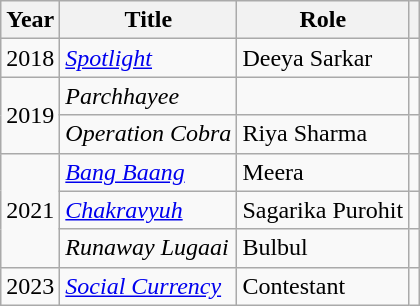<table class="wikitable sortable">
<tr>
<th>Year</th>
<th>Title</th>
<th>Role</th>
<th></th>
</tr>
<tr>
<td>2018</td>
<td><em><a href='#'>Spotlight</a></em></td>
<td>Deeya Sarkar</td>
<td></td>
</tr>
<tr>
<td rowspan="2">2019</td>
<td><em>Parchhayee</em></td>
<td></td>
<td></td>
</tr>
<tr>
<td><em>Operation Cobra</em></td>
<td>Riya Sharma</td>
<td></td>
</tr>
<tr>
<td rowspan="3">2021</td>
<td><em><a href='#'>Bang Baang</a></em></td>
<td>Meera</td>
<td></td>
</tr>
<tr>
<td><em><a href='#'>Chakravyuh</a></em></td>
<td>Sagarika Purohit</td>
<td></td>
</tr>
<tr>
<td><em>Runaway Lugaai</em></td>
<td>Bulbul</td>
<td></td>
</tr>
<tr>
<td rowspan="3">2023</td>
<td><em><a href='#'>Social Currency</a></em></td>
<td>Contestant</td>
<td></td>
</tr>
</table>
